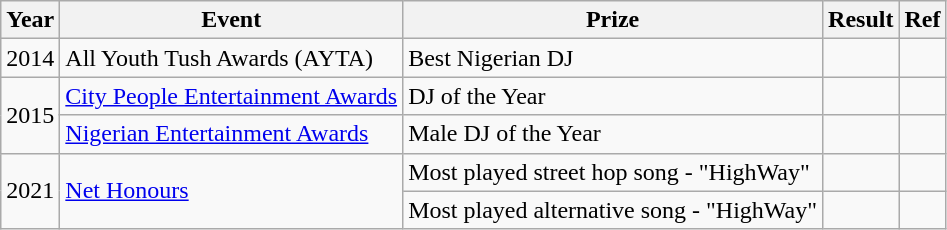<table class="wikitable sortable">
<tr>
<th>Year</th>
<th>Event</th>
<th>Prize</th>
<th>Result</th>
<th>Ref</th>
</tr>
<tr>
<td>2014</td>
<td>All Youth Tush Awards (AYTA)</td>
<td>Best Nigerian DJ</td>
<td></td>
<td></td>
</tr>
<tr>
<td rowspan="2">2015</td>
<td><a href='#'>City People Entertainment Awards</a></td>
<td>DJ of the Year</td>
<td></td>
<td></td>
</tr>
<tr>
<td><a href='#'>Nigerian Entertainment Awards</a></td>
<td>Male DJ of the Year</td>
<td></td>
<td></td>
</tr>
<tr>
<td rowspan="2">2021</td>
<td rowspan="2"><a href='#'>Net Honours</a></td>
<td>Most played street hop song - "HighWay" </td>
<td></td>
<td></td>
</tr>
<tr>
<td>Most played alternative song - "HighWay" </td>
<td></td>
<td></td>
</tr>
</table>
